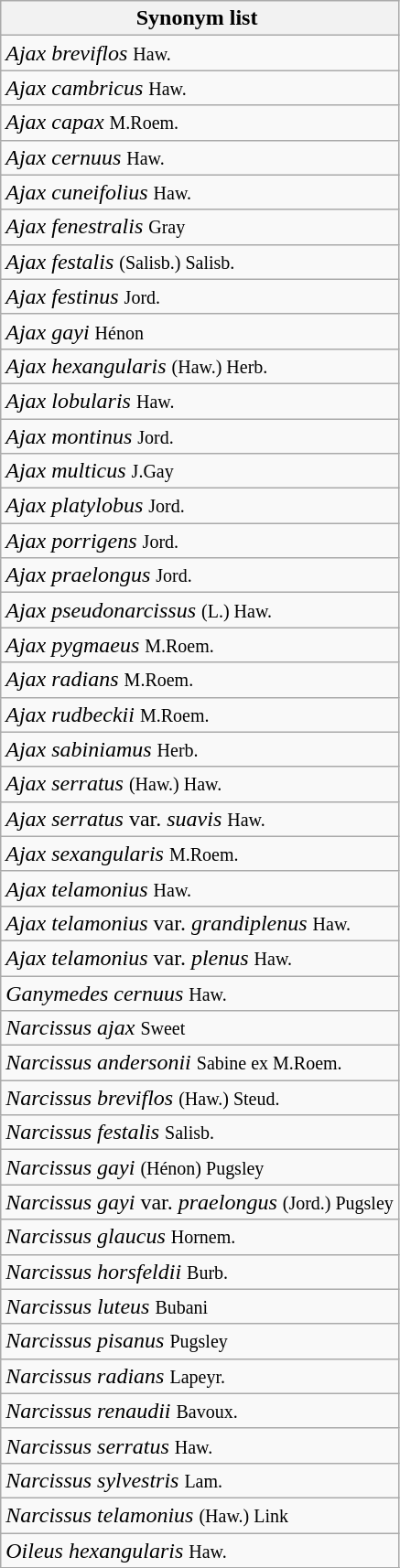<table class="mw-collapsible mw-collapsed wikitable">
<tr>
<th>Synonym list </th>
</tr>
<tr>
<td><em>Ajax breviflos</em> <small>Haw.</small></td>
</tr>
<tr>
<td><em>Ajax cambricus</em> <small>Haw.</small></td>
</tr>
<tr>
<td><em>Ajax capax</em> <small>M.Roem.</small></td>
</tr>
<tr>
<td><em>Ajax cernuus</em> <small>Haw.</small></td>
</tr>
<tr>
<td><em>Ajax cuneifolius</em> <small>Haw.</small></td>
</tr>
<tr>
<td><em>Ajax fenestralis</em> <small>Gray</small></td>
</tr>
<tr>
<td><em>Ajax festalis</em> <small>(Salisb.) Salisb.</small></td>
</tr>
<tr>
<td><em>Ajax festinus</em> <small>Jord.</small></td>
</tr>
<tr>
<td><em>Ajax gayi</em> <small>Hénon</small></td>
</tr>
<tr>
<td><em>Ajax hexangularis</em> <small>(Haw.) Herb.</small></td>
</tr>
<tr>
<td><em>Ajax lobularis</em> <small>Haw.</small></td>
</tr>
<tr>
<td><em>Ajax montinus</em> <small>Jord.</small></td>
</tr>
<tr>
<td><em>Ajax multicus</em> <small>J.Gay</small></td>
</tr>
<tr>
<td><em>Ajax platylobus</em> <small>Jord.</small></td>
</tr>
<tr>
<td><em>Ajax porrigens</em> <small>Jord.</small></td>
</tr>
<tr>
<td><em>Ajax praelongus</em> <small>Jord.</small></td>
</tr>
<tr>
<td><em>Ajax pseudonarcissus</em> <small>(L.) Haw.</small></td>
</tr>
<tr>
<td><em>Ajax pygmaeus</em> <small>M.Roem.</small></td>
</tr>
<tr>
<td><em>Ajax radians</em> <small>M.Roem.</small></td>
</tr>
<tr>
<td><em>Ajax rudbeckii</em> <small>M.Roem.</small></td>
</tr>
<tr>
<td><em>Ajax sabiniamus</em> <small>Herb.</small></td>
</tr>
<tr>
<td><em>Ajax serratus</em> <small>(Haw.) Haw.</small></td>
</tr>
<tr>
<td><em>Ajax serratus</em> var. <em>suavis</em> <small>Haw.</small></td>
</tr>
<tr>
<td><em>Ajax sexangularis</em> <small>M.Roem.</small></td>
</tr>
<tr>
<td><em>Ajax telamonius</em> <small>Haw.</small></td>
</tr>
<tr>
<td><em>Ajax telamonius</em> var. <em>grandiplenus</em> <small>Haw.</small></td>
</tr>
<tr>
<td><em>Ajax telamonius</em> var. <em>plenus</em> <small>Haw.</small></td>
</tr>
<tr>
<td><em>Ganymedes cernuus</em> <small>Haw.</small></td>
</tr>
<tr>
<td><em>Narcissus ajax</em> <small>Sweet</small></td>
</tr>
<tr>
<td><em>Narcissus andersonii</em> <small>Sabine ex M.Roem.</small></td>
</tr>
<tr>
<td><em>Narcissus breviflos</em> <small>(Haw.) Steud.</small></td>
</tr>
<tr>
<td><em>Narcissus festalis</em> <small>Salisb.</small></td>
</tr>
<tr>
<td><em>Narcissus gayi</em> <small>(Hénon) Pugsley</small></td>
</tr>
<tr>
<td><em>Narcissus</em> <em>gayi</em> var. <em>praelongus</em> <small>(Jord.) Pugsley</small></td>
</tr>
<tr>
<td><em>Narcissus glaucus</em> <small>Hornem.</small></td>
</tr>
<tr>
<td><em>Narcissus horsfeldii</em> <small>Burb.</small></td>
</tr>
<tr>
<td><em>Narcissus luteus</em> <small>Bubani</small></td>
</tr>
<tr>
<td><em>Narcissus pisanus</em> <small>Pugsley</small></td>
</tr>
<tr>
<td><em>Narcissus radians</em> <small>Lapeyr.</small></td>
</tr>
<tr>
<td><em>Narcissus renaudii</em> <small>Bavoux.</small></td>
</tr>
<tr>
<td><em>Narcissus serratus</em> <small>Haw.</small></td>
</tr>
<tr>
<td><em>Narcissus sylvestris</em> <small>Lam.</small></td>
</tr>
<tr>
<td><em>Narcissus telamonius</em> <small>(Haw.) Link</small></td>
</tr>
<tr>
<td><em>Oileus hexangularis</em> <small>Haw.</small></td>
</tr>
<tr>
</tr>
</table>
